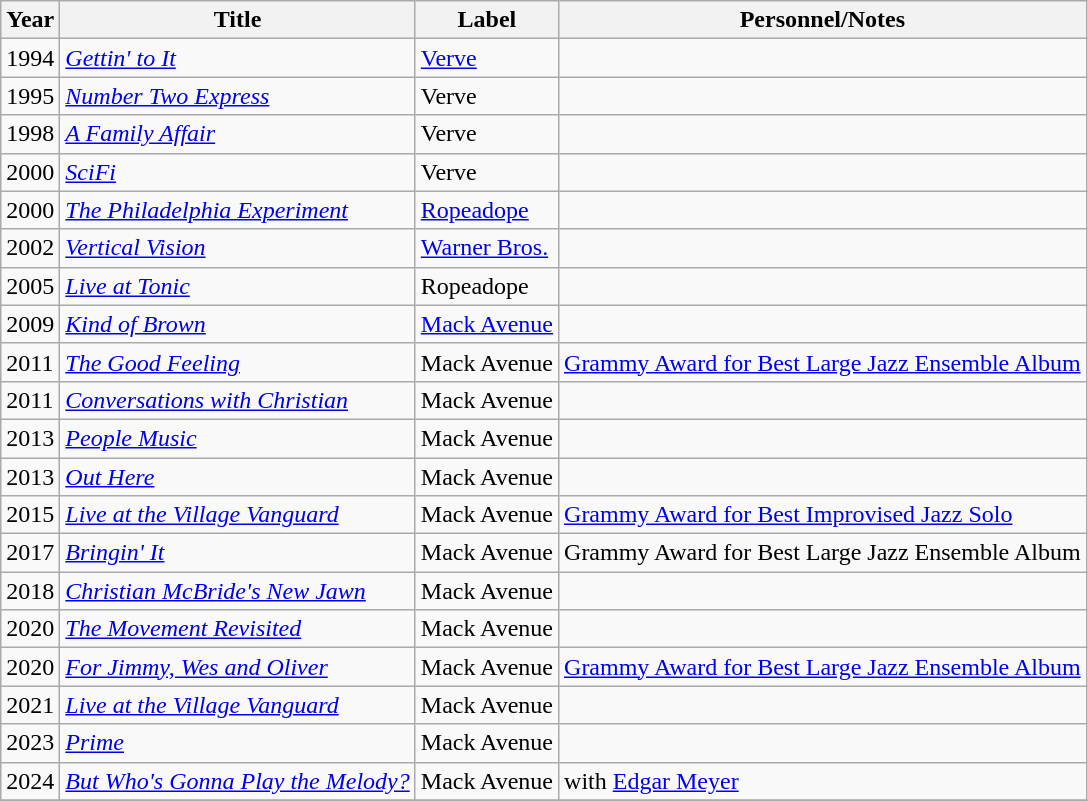<table class="wikitable sortable">
<tr>
<th>Year</th>
<th>Title</th>
<th>Label</th>
<th>Personnel/Notes</th>
</tr>
<tr>
<td>1994</td>
<td><em><a href='#'>Gettin' to It</a></em></td>
<td><a href='#'>Verve</a></td>
<td></td>
</tr>
<tr>
<td>1995</td>
<td><em><a href='#'>Number Two Express</a></em></td>
<td>Verve</td>
<td></td>
</tr>
<tr>
<td>1998</td>
<td><em><a href='#'>A Family Affair</a></em></td>
<td>Verve</td>
<td></td>
</tr>
<tr>
<td>2000</td>
<td><em><a href='#'>SciFi</a></em></td>
<td>Verve</td>
<td></td>
</tr>
<tr>
<td>2000</td>
<td><em><a href='#'>The Philadelphia Experiment</a></em></td>
<td><a href='#'>Ropeadope</a></td>
<td></td>
</tr>
<tr>
<td>2002</td>
<td><em><a href='#'>Vertical Vision</a></em></td>
<td><a href='#'>Warner Bros.</a></td>
<td></td>
</tr>
<tr>
<td>2005</td>
<td><em><a href='#'>Live at Tonic</a></em></td>
<td>Ropeadope</td>
<td></td>
</tr>
<tr>
<td>2009</td>
<td><em><a href='#'>Kind of Brown</a></em></td>
<td><a href='#'>Mack Avenue</a></td>
<td></td>
</tr>
<tr>
<td>2011</td>
<td><em><a href='#'>The Good Feeling</a></em></td>
<td>Mack Avenue</td>
<td><a href='#'>Grammy Award for Best Large Jazz Ensemble Album</a></td>
</tr>
<tr>
<td>2011</td>
<td><em><a href='#'>Conversations with Christian</a></em></td>
<td>Mack Avenue</td>
<td></td>
</tr>
<tr>
<td>2013</td>
<td><em><a href='#'>People Music</a></em></td>
<td>Mack Avenue</td>
<td></td>
</tr>
<tr>
<td>2013</td>
<td><em><a href='#'>Out Here</a></em></td>
<td>Mack Avenue</td>
<td></td>
</tr>
<tr>
<td>2015</td>
<td><em><a href='#'>Live at the Village Vanguard</a></em></td>
<td>Mack Avenue</td>
<td><a href='#'>Grammy Award for Best Improvised Jazz Solo</a></td>
</tr>
<tr>
<td>2017</td>
<td><em><a href='#'>Bringin' It</a></em></td>
<td>Mack Avenue</td>
<td>Grammy Award for Best Large Jazz Ensemble Album</td>
</tr>
<tr>
<td>2018</td>
<td><em><a href='#'>Christian McBride's New Jawn</a></em></td>
<td>Mack Avenue</td>
<td></td>
</tr>
<tr>
<td>2020</td>
<td><em><a href='#'>The Movement Revisited</a></em></td>
<td>Mack Avenue</td>
<td></td>
</tr>
<tr>
<td>2020</td>
<td><em><a href='#'>For Jimmy, Wes and Oliver</a></em></td>
<td>Mack Avenue</td>
<td><a href='#'>Grammy Award for Best Large Jazz Ensemble Album</a></td>
</tr>
<tr>
<td>2021</td>
<td><em><a href='#'>Live at the Village Vanguard</a></em></td>
<td>Mack Avenue</td>
<td></td>
</tr>
<tr>
<td>2023</td>
<td><em><a href='#'>Prime</a></em></td>
<td>Mack Avenue</td>
<td></td>
</tr>
<tr>
<td>2024</td>
<td><em><a href='#'>But Who's Gonna Play the Melody?</a></em></td>
<td>Mack Avenue</td>
<td>with <a href='#'>Edgar Meyer</a></td>
</tr>
<tr>
</tr>
</table>
